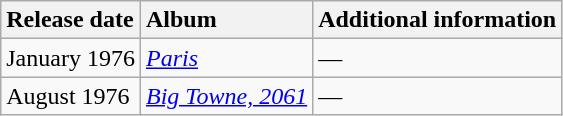<table class="wikitable">
<tr>
<th style="vertical-align:top; text-align:left;">Release date</th>
<th style="text-align:left; vertical-align:top;">Album</th>
<th style="text-align:left; vertical-align:top;">Additional information</th>
</tr>
<tr>
<td style="text-align:left; vertical-align:top;">January 1976</td>
<td style="text-align:left; vertical-align:top;"><em><a href='#'>Paris</a></em></td>
<td style="text-align:left; vertical-align:top;">—</td>
</tr>
<tr style="vertical-align:top;">
<td style="text-align:left; ">August 1976</td>
<td style="text-align:left; "><em><a href='#'>Big Towne, 2061</a></em></td>
<td style="text-align:left; ">—</td>
</tr>
</table>
